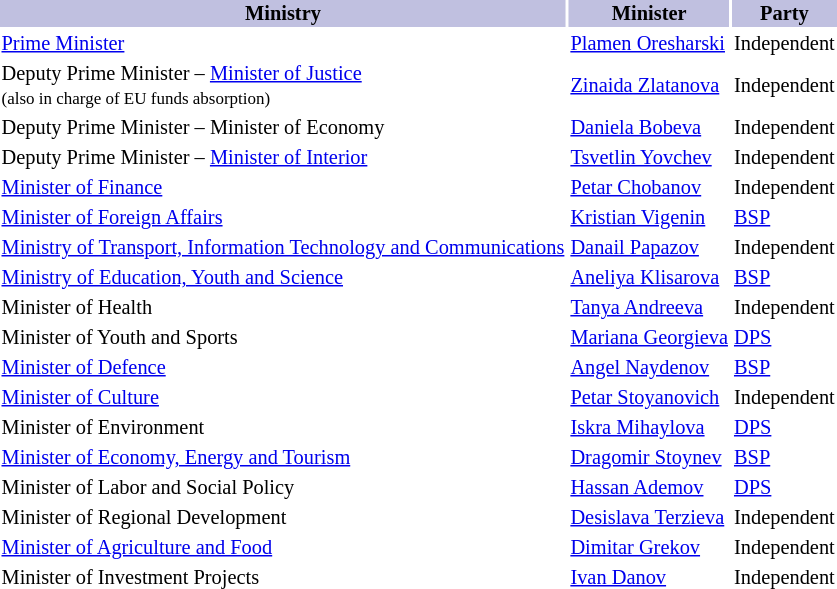<table class="toccolours" style="margin-bottom: 1em; font-size: 85%;">
<tr bgcolor="C0C0E0">
<th>Ministry</th>
<th>Minister</th>
<th>Party</th>
</tr>
<tr>
<td><a href='#'>Prime Minister</a></td>
<td><a href='#'>Plamen Oresharski</a></td>
<td>Independent</td>
</tr>
<tr>
<td>Deputy Prime Minister – <a href='#'>Minister of Justice</a><br><small>(also in charge of EU funds absorption)</small></td>
<td><a href='#'>Zinaida Zlatanova</a></td>
<td>Independent</td>
</tr>
<tr>
<td>Deputy Prime Minister – Minister of Economy</td>
<td><a href='#'>Daniela Bobeva</a></td>
<td>Independent</td>
</tr>
<tr>
<td>Deputy Prime Minister – <a href='#'>Minister of Interior</a></td>
<td><a href='#'>Tsvetlin Yovchev</a></td>
<td>Independent</td>
</tr>
<tr>
<td><a href='#'>Minister of Finance</a></td>
<td><a href='#'>Petar Chobanov</a></td>
<td>Independent</td>
</tr>
<tr>
<td><a href='#'>Minister of Foreign Affairs</a></td>
<td><a href='#'>Kristian Vigenin</a></td>
<td><a href='#'>BSP</a></td>
</tr>
<tr>
<td><a href='#'>Ministry of Transport, Information Technology and Communications</a></td>
<td><a href='#'>Danail Papazov</a></td>
<td>Independent</td>
</tr>
<tr>
<td><a href='#'>Ministry of Education, Youth and Science</a></td>
<td><a href='#'>Aneliya Klisarova</a></td>
<td><a href='#'>BSP</a></td>
</tr>
<tr>
<td>Minister of Health</td>
<td><a href='#'>Tanya Andreeva</a></td>
<td>Independent</td>
</tr>
<tr>
<td>Minister of Youth and Sports</td>
<td><a href='#'>Mariana Georgieva</a></td>
<td><a href='#'>DPS</a></td>
</tr>
<tr>
<td><a href='#'>Minister of Defence</a></td>
<td><a href='#'>Angel Naydenov</a></td>
<td><a href='#'>BSP</a></td>
</tr>
<tr>
<td><a href='#'>Minister of Culture</a></td>
<td><a href='#'>Petar Stoyanovich</a></td>
<td>Independent</td>
</tr>
<tr>
<td>Minister of Environment</td>
<td><a href='#'>Iskra Mihaylova</a></td>
<td><a href='#'>DPS</a></td>
</tr>
<tr>
<td><a href='#'>Minister of Economy, Energy and Tourism</a></td>
<td><a href='#'>Dragomir Stoynev</a></td>
<td><a href='#'>BSP</a></td>
</tr>
<tr>
<td>Minister of Labor and Social Policy</td>
<td><a href='#'>Hassan Ademov</a></td>
<td><a href='#'>DPS</a></td>
</tr>
<tr>
<td>Minister of Regional Development</td>
<td><a href='#'>Desislava Terzieva</a></td>
<td>Independent</td>
</tr>
<tr>
<td><a href='#'>Minister of Agriculture and Food</a></td>
<td><a href='#'>Dimitar Grekov</a></td>
<td>Independent</td>
</tr>
<tr>
<td>Minister of Investment Projects</td>
<td><a href='#'>Ivan Danov</a></td>
<td>Independent</td>
</tr>
</table>
